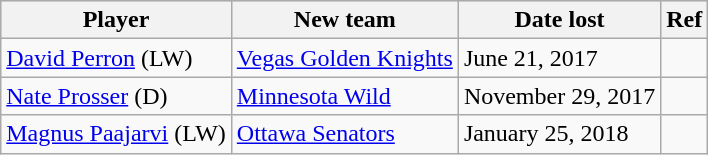<table class="wikitable">
<tr style="background:#ddd;">
<th>Player</th>
<th>New team</th>
<th>Date lost</th>
<th>Ref</th>
</tr>
<tr>
<td><a href='#'>David Perron</a> (LW)</td>
<td><a href='#'>Vegas Golden Knights</a></td>
<td>June 21, 2017</td>
<td></td>
</tr>
<tr>
<td><a href='#'>Nate Prosser</a> (D)</td>
<td><a href='#'>Minnesota Wild</a></td>
<td>November 29, 2017</td>
<td></td>
</tr>
<tr>
<td><a href='#'>Magnus Paajarvi</a> (LW)</td>
<td><a href='#'>Ottawa Senators</a></td>
<td>January 25, 2018</td>
<td></td>
</tr>
</table>
